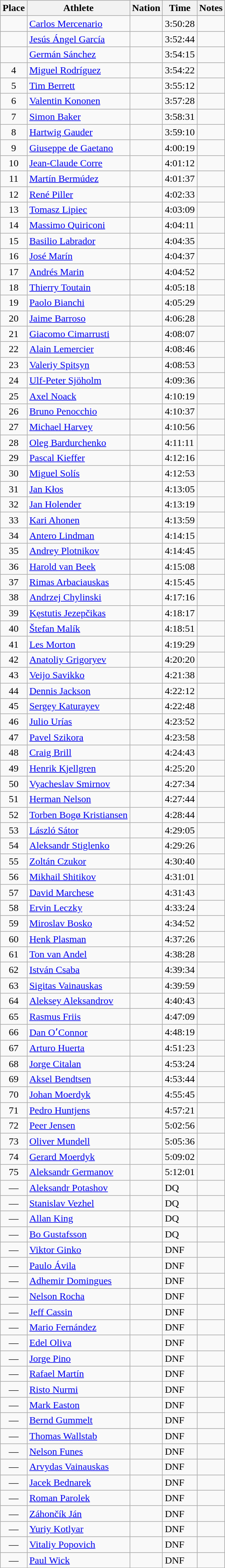<table class=wikitable>
<tr>
<th>Place</th>
<th>Athlete</th>
<th>Nation</th>
<th>Time</th>
<th>Notes</th>
</tr>
<tr>
<td align=center></td>
<td><a href='#'>Carlos Mercenario</a></td>
<td></td>
<td>3:50:28</td>
<td> </td>
</tr>
<tr>
<td align=center></td>
<td><a href='#'>Jesús Ángel García</a></td>
<td></td>
<td>3:52:44</td>
<td> </td>
</tr>
<tr>
<td align=center></td>
<td><a href='#'>Germán Sánchez</a></td>
<td></td>
<td>3:54:15</td>
<td> </td>
</tr>
<tr>
<td align=center>4</td>
<td><a href='#'>Miguel Rodríguez</a></td>
<td></td>
<td>3:54:22</td>
<td> </td>
</tr>
<tr>
<td align=center>5</td>
<td><a href='#'>Tim Berrett</a></td>
<td></td>
<td>3:55:12</td>
<td> </td>
</tr>
<tr>
<td align=center>6</td>
<td><a href='#'>Valentin Kononen</a></td>
<td></td>
<td>3:57:28</td>
<td> </td>
</tr>
<tr>
<td align=center>7</td>
<td><a href='#'>Simon Baker</a></td>
<td></td>
<td>3:58:31</td>
<td> </td>
</tr>
<tr>
<td align=center>8</td>
<td><a href='#'>Hartwig Gauder</a></td>
<td></td>
<td>3:59:10</td>
<td> </td>
</tr>
<tr>
<td align=center>9</td>
<td><a href='#'>Giuseppe de Gaetano</a></td>
<td></td>
<td>4:00:19</td>
<td> </td>
</tr>
<tr>
<td align=center>10</td>
<td><a href='#'>Jean-Claude Corre</a></td>
<td></td>
<td>4:01:12</td>
<td> </td>
</tr>
<tr>
<td align=center>11</td>
<td><a href='#'>Martín Bermúdez</a></td>
<td></td>
<td>4:01:37</td>
<td> </td>
</tr>
<tr>
<td align=center>12</td>
<td><a href='#'>René Piller</a></td>
<td></td>
<td>4:02:33</td>
<td> </td>
</tr>
<tr>
<td align=center>13</td>
<td><a href='#'>Tomasz Lipiec</a></td>
<td></td>
<td>4:03:09</td>
<td> </td>
</tr>
<tr>
<td align=center>14</td>
<td><a href='#'>Massimo Quiriconi</a></td>
<td></td>
<td>4:04:11</td>
<td> </td>
</tr>
<tr>
<td align=center>15</td>
<td><a href='#'>Basilio Labrador</a></td>
<td></td>
<td>4:04:35</td>
<td> </td>
</tr>
<tr>
<td align=center>16</td>
<td><a href='#'>José Marín</a></td>
<td></td>
<td>4:04:37</td>
<td> </td>
</tr>
<tr>
<td align=center>17</td>
<td><a href='#'>Andrés Marin</a></td>
<td></td>
<td>4:04:52</td>
<td> </td>
</tr>
<tr>
<td align=center>18</td>
<td><a href='#'>Thierry Toutain</a></td>
<td></td>
<td>4:05:18</td>
<td> </td>
</tr>
<tr>
<td align=center>19</td>
<td><a href='#'>Paolo Bianchi</a></td>
<td></td>
<td>4:05:29</td>
<td> </td>
</tr>
<tr>
<td align=center>20</td>
<td><a href='#'>Jaime Barroso</a></td>
<td></td>
<td>4:06:28</td>
<td> </td>
</tr>
<tr>
<td align=center>21</td>
<td><a href='#'>Giacomo Cimarrusti</a></td>
<td></td>
<td>4:08:07</td>
<td></td>
</tr>
<tr>
<td align=center>22</td>
<td><a href='#'>Alain Lemercier</a></td>
<td></td>
<td>4:08:46</td>
<td></td>
</tr>
<tr>
<td align=center>23</td>
<td><a href='#'>Valeriy Spitsyn</a></td>
<td></td>
<td>4:08:53</td>
<td></td>
</tr>
<tr>
<td align=center>24</td>
<td><a href='#'>Ulf-Peter Sjöholm</a></td>
<td></td>
<td>4:09:36</td>
<td></td>
</tr>
<tr>
<td align=center>25</td>
<td><a href='#'>Axel Noack</a></td>
<td></td>
<td>4:10:19</td>
<td></td>
</tr>
<tr>
<td align=center>26</td>
<td><a href='#'>Bruno Penocchio</a></td>
<td></td>
<td>4:10:37</td>
<td></td>
</tr>
<tr>
<td align=center>27</td>
<td><a href='#'>Michael Harvey</a></td>
<td></td>
<td>4:10:56</td>
<td></td>
</tr>
<tr>
<td align=center>28</td>
<td><a href='#'>Oleg Bardurchenko</a></td>
<td></td>
<td>4:11:11</td>
<td></td>
</tr>
<tr>
<td align=center>29</td>
<td><a href='#'>Pascal Kieffer</a></td>
<td></td>
<td>4:12:16</td>
<td></td>
</tr>
<tr>
<td align=center>30</td>
<td><a href='#'>Miguel Solís</a></td>
<td></td>
<td>4:12:53</td>
<td></td>
</tr>
<tr>
<td align=center>31</td>
<td><a href='#'>Jan Kłos</a></td>
<td></td>
<td>4:13:05</td>
<td></td>
</tr>
<tr>
<td align=center>32</td>
<td><a href='#'>Jan Holender</a></td>
<td></td>
<td>4:13:19</td>
<td></td>
</tr>
<tr>
<td align=center>33</td>
<td><a href='#'>Kari Ahonen</a></td>
<td></td>
<td>4:13:59</td>
<td></td>
</tr>
<tr>
<td align=center>34</td>
<td><a href='#'>Antero Lindman</a></td>
<td></td>
<td>4:14:15</td>
<td></td>
</tr>
<tr>
<td align=center>35</td>
<td><a href='#'>Andrey Plotnikov</a></td>
<td></td>
<td>4:14:45</td>
<td></td>
</tr>
<tr>
<td align=center>36</td>
<td><a href='#'>Harold van Beek</a></td>
<td></td>
<td>4:15:08</td>
<td></td>
</tr>
<tr>
<td align=center>37</td>
<td><a href='#'>Rimas Arbaciauskas</a></td>
<td></td>
<td>4:15:45</td>
<td></td>
</tr>
<tr>
<td align=center>38</td>
<td><a href='#'>Andrzej Chylinski</a></td>
<td></td>
<td>4:17:16</td>
<td></td>
</tr>
<tr>
<td align=center>39</td>
<td><a href='#'>Kęstutis Jezepčikas</a></td>
<td></td>
<td>4:18:17</td>
<td></td>
</tr>
<tr>
<td align=center>40</td>
<td><a href='#'>Štefan Malík</a></td>
<td></td>
<td>4:18:51</td>
<td></td>
</tr>
<tr>
<td align=center>41</td>
<td><a href='#'>Les Morton</a></td>
<td></td>
<td>4:19:29</td>
<td></td>
</tr>
<tr>
<td align=center>42</td>
<td><a href='#'>Anatoliy Grigoryev</a></td>
<td></td>
<td>4:20:20</td>
<td></td>
</tr>
<tr>
<td align=center>43</td>
<td><a href='#'>Veijo Savikko</a></td>
<td></td>
<td>4:21:38</td>
<td></td>
</tr>
<tr>
<td align=center>44</td>
<td><a href='#'>Dennis Jackson</a></td>
<td></td>
<td>4:22:12</td>
<td></td>
</tr>
<tr>
<td align=center>45</td>
<td><a href='#'>Sergey Katurayev</a></td>
<td></td>
<td>4:22:48</td>
<td></td>
</tr>
<tr>
<td align=center>46</td>
<td><a href='#'>Julio Urías</a></td>
<td></td>
<td>4:23:52</td>
<td></td>
</tr>
<tr>
<td align=center>47</td>
<td><a href='#'>Pavel Szikora</a></td>
<td></td>
<td>4:23:58</td>
<td></td>
</tr>
<tr>
<td align=center>48</td>
<td><a href='#'>Craig Brill</a></td>
<td></td>
<td>4:24:43</td>
<td></td>
</tr>
<tr>
<td align=center>49</td>
<td><a href='#'>Henrik Kjellgren</a></td>
<td></td>
<td>4:25:20</td>
<td></td>
</tr>
<tr>
<td align=center>50</td>
<td><a href='#'>Vyacheslav Smirnov</a></td>
<td></td>
<td>4:27:34</td>
<td></td>
</tr>
<tr>
<td align=center>51</td>
<td><a href='#'>Herman Nelson</a></td>
<td></td>
<td>4:27:44</td>
<td></td>
</tr>
<tr>
<td align=center>52</td>
<td><a href='#'>Torben Bogø Kristiansen</a></td>
<td></td>
<td>4:28:44</td>
<td></td>
</tr>
<tr>
<td align=center>53</td>
<td><a href='#'>László Sátor</a></td>
<td></td>
<td>4:29:05</td>
<td></td>
</tr>
<tr>
<td align=center>54</td>
<td><a href='#'>Aleksandr Stiglenko</a></td>
<td></td>
<td>4:29:26</td>
<td></td>
</tr>
<tr>
<td align=center>55</td>
<td><a href='#'>Zoltán Czukor</a></td>
<td></td>
<td>4:30:40</td>
<td></td>
</tr>
<tr>
<td align=center>56</td>
<td><a href='#'>Mikhail Shitikov</a></td>
<td></td>
<td>4:31:01</td>
<td></td>
</tr>
<tr>
<td align=center>57</td>
<td><a href='#'>David Marchese</a></td>
<td></td>
<td>4:31:43</td>
<td></td>
</tr>
<tr>
<td align=center>58</td>
<td><a href='#'>Ervin Leczky</a></td>
<td></td>
<td>4:33:24</td>
<td></td>
</tr>
<tr>
<td align=center>59</td>
<td><a href='#'>Miroslav Bosko</a></td>
<td></td>
<td>4:34:52</td>
<td></td>
</tr>
<tr>
<td align=center>60</td>
<td><a href='#'>Henk Plasman</a></td>
<td></td>
<td>4:37:26</td>
<td></td>
</tr>
<tr>
<td align=center>61</td>
<td><a href='#'>Ton van Andel</a></td>
<td></td>
<td>4:38:28</td>
<td></td>
</tr>
<tr>
<td align=center>62</td>
<td><a href='#'>István Csaba</a></td>
<td></td>
<td>4:39:34</td>
<td></td>
</tr>
<tr>
<td align=center>63</td>
<td><a href='#'>Sigitas Vainauskas</a></td>
<td></td>
<td>4:39:59</td>
<td></td>
</tr>
<tr>
<td align=center>64</td>
<td><a href='#'>Aleksey Aleksandrov</a></td>
<td></td>
<td>4:40:43</td>
<td></td>
</tr>
<tr>
<td align=center>65</td>
<td><a href='#'>Rasmus Friis</a></td>
<td></td>
<td>4:47:09</td>
<td></td>
</tr>
<tr>
<td align=center>66</td>
<td><a href='#'>Dan OʼConnor</a></td>
<td></td>
<td>4:48:19</td>
<td></td>
</tr>
<tr>
<td align=center>67</td>
<td><a href='#'>Arturo Huerta</a></td>
<td></td>
<td>4:51:23</td>
<td></td>
</tr>
<tr>
<td align=center>68</td>
<td><a href='#'>Jorge Citalan</a></td>
<td></td>
<td>4:53:24</td>
<td></td>
</tr>
<tr>
<td align=center>69</td>
<td><a href='#'>Aksel Bendtsen</a></td>
<td></td>
<td>4:53:44</td>
<td></td>
</tr>
<tr>
<td align=center>70</td>
<td><a href='#'>Johan Moerdyk</a></td>
<td></td>
<td>4:55:45</td>
<td></td>
</tr>
<tr>
<td align=center>71</td>
<td><a href='#'>Pedro Huntjens</a></td>
<td></td>
<td>4:57:21</td>
<td></td>
</tr>
<tr>
<td align=center>72</td>
<td><a href='#'>Peer Jensen</a></td>
<td></td>
<td>5:02:56</td>
<td></td>
</tr>
<tr>
<td align=center>73</td>
<td><a href='#'>Oliver Mundell</a></td>
<td></td>
<td>5:05:36</td>
<td></td>
</tr>
<tr>
<td align=center>74</td>
<td><a href='#'>Gerard Moerdyk</a></td>
<td></td>
<td>5:09:02</td>
<td></td>
</tr>
<tr>
<td align=center>75</td>
<td><a href='#'>Aleksandr Germanov</a></td>
<td></td>
<td>5:12:01</td>
<td></td>
</tr>
<tr>
<td align=center>—</td>
<td><a href='#'>Aleksandr Potashov</a></td>
<td></td>
<td>DQ</td>
<td></td>
</tr>
<tr>
<td align=center>—</td>
<td><a href='#'>Stanislav Vezhel</a></td>
<td></td>
<td>DQ</td>
<td></td>
</tr>
<tr>
<td align=center>—</td>
<td><a href='#'>Allan King</a></td>
<td></td>
<td>DQ</td>
<td></td>
</tr>
<tr>
<td align=center>—</td>
<td><a href='#'>Bo Gustafsson</a></td>
<td></td>
<td>DQ</td>
<td></td>
</tr>
<tr>
<td align=center>—</td>
<td><a href='#'>Viktor Ginko</a></td>
<td></td>
<td>DNF</td>
<td></td>
</tr>
<tr>
<td align=center>—</td>
<td><a href='#'>Paulo Ávila</a></td>
<td></td>
<td>DNF</td>
<td></td>
</tr>
<tr>
<td align=center>—</td>
<td><a href='#'>Adhemir Domingues</a></td>
<td></td>
<td>DNF</td>
<td></td>
</tr>
<tr>
<td align=center>—</td>
<td><a href='#'>Nelson Rocha</a></td>
<td></td>
<td>DNF</td>
<td></td>
</tr>
<tr>
<td align=center>—</td>
<td><a href='#'>Jeff Cassin</a></td>
<td></td>
<td>DNF</td>
<td></td>
</tr>
<tr>
<td align=center>—</td>
<td><a href='#'>Mario Fernández</a></td>
<td></td>
<td>DNF</td>
<td></td>
</tr>
<tr>
<td align=center>—</td>
<td><a href='#'>Edel Oliva</a></td>
<td></td>
<td>DNF</td>
<td></td>
</tr>
<tr>
<td align=center>—</td>
<td><a href='#'>Jorge Pino</a></td>
<td></td>
<td>DNF</td>
<td></td>
</tr>
<tr>
<td align=center>—</td>
<td><a href='#'>Rafael Martín</a></td>
<td></td>
<td>DNF</td>
<td></td>
</tr>
<tr>
<td align=center>—</td>
<td><a href='#'>Risto Nurmi</a></td>
<td></td>
<td>DNF</td>
<td></td>
</tr>
<tr>
<td align=center>—</td>
<td><a href='#'>Mark Easton</a></td>
<td></td>
<td>DNF</td>
<td></td>
</tr>
<tr>
<td align=center>—</td>
<td><a href='#'>Bernd Gummelt</a></td>
<td></td>
<td>DNF</td>
<td></td>
</tr>
<tr>
<td align=center>—</td>
<td><a href='#'>Thomas Wallstab</a></td>
<td></td>
<td>DNF</td>
<td></td>
</tr>
<tr>
<td align=center>—</td>
<td><a href='#'>Nelson Funes</a></td>
<td></td>
<td>DNF</td>
<td></td>
</tr>
<tr>
<td align=center>—</td>
<td><a href='#'>Arvydas Vainauskas</a></td>
<td></td>
<td>DNF</td>
<td></td>
</tr>
<tr>
<td align=center>—</td>
<td><a href='#'>Jacek Bednarek</a></td>
<td></td>
<td>DNF</td>
<td></td>
</tr>
<tr>
<td align=center>—</td>
<td><a href='#'>Roman Parolek</a></td>
<td></td>
<td>DNF</td>
<td></td>
</tr>
<tr>
<td align=center>—</td>
<td><a href='#'>Záhončík Ján</a></td>
<td></td>
<td>DNF</td>
<td></td>
</tr>
<tr>
<td align=center>—</td>
<td><a href='#'>Yuriy Kotlyar</a></td>
<td></td>
<td>DNF</td>
<td></td>
</tr>
<tr>
<td align=center>—</td>
<td><a href='#'>Vitaliy Popovich</a></td>
<td></td>
<td>DNF</td>
<td></td>
</tr>
<tr>
<td align=center>—</td>
<td><a href='#'>Paul Wick</a></td>
<td></td>
<td>DNF</td>
<td></td>
</tr>
</table>
